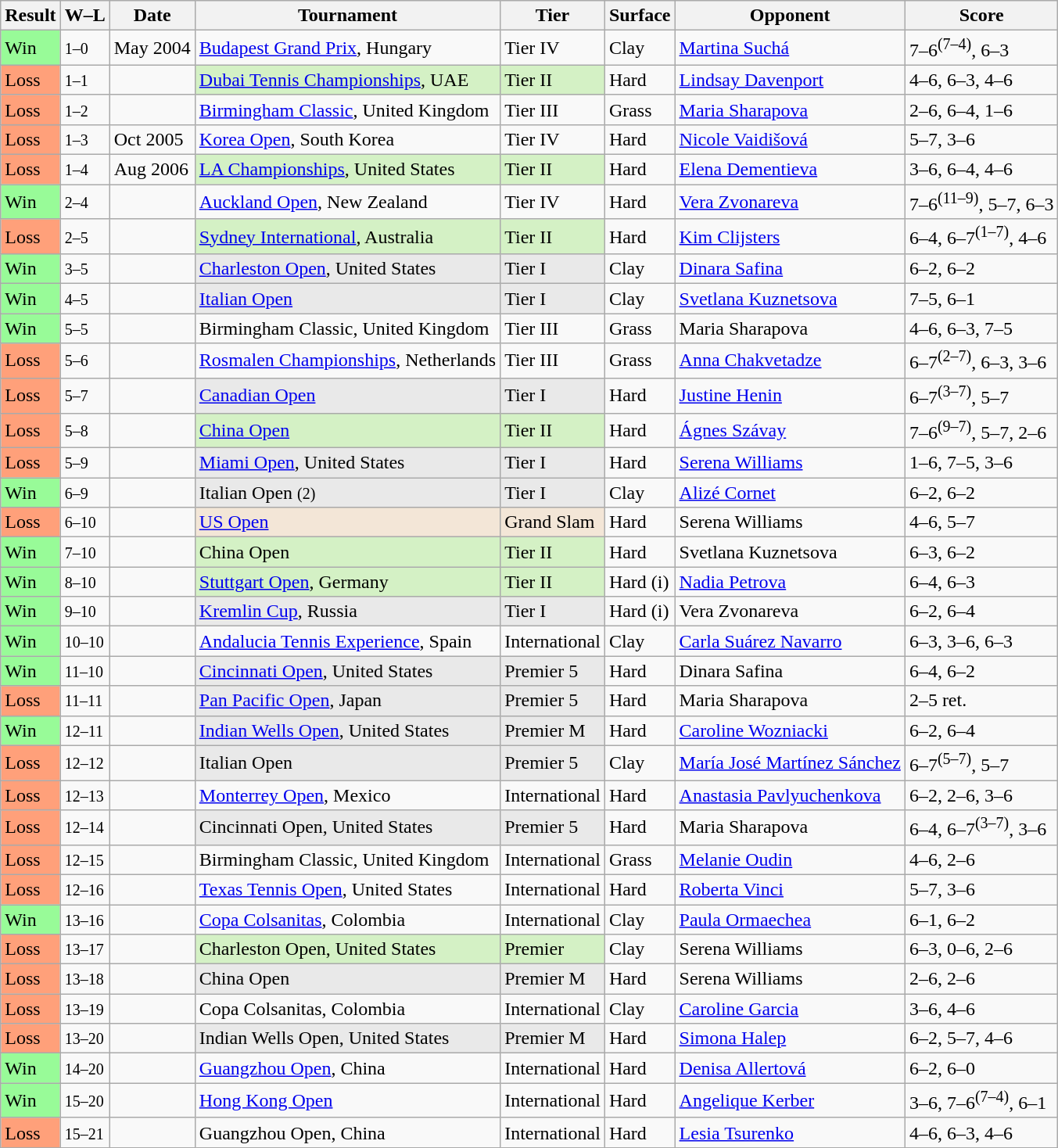<table class="sortable wikitable">
<tr>
<th>Result</th>
<th class="unsortable">W–L</th>
<th>Date</th>
<th>Tournament</th>
<th>Tier</th>
<th>Surface</th>
<th>Opponent</th>
<th class="unsortable">Score</th>
</tr>
<tr>
<td style="background:#98fb98;">Win</td>
<td><small>1–0</small></td>
<td>May 2004</td>
<td><a href='#'>Budapest Grand Prix</a>, Hungary</td>
<td>Tier IV</td>
<td>Clay</td>
<td> <a href='#'>Martina Suchá</a></td>
<td>7–6<sup>(7–4)</sup>, 6–3</td>
</tr>
<tr>
<td style="background:#ffa07a;">Loss</td>
<td><small>1–1</small></td>
<td><a href='#'></a></td>
<td style="background:#d4f1c5;"><a href='#'>Dubai Tennis Championships</a>, UAE</td>
<td style="background:#d4f1c5;">Tier II</td>
<td>Hard</td>
<td> <a href='#'>Lindsay Davenport</a></td>
<td>4–6, 6–3, 4–6</td>
</tr>
<tr>
<td style="background:#ffa07a;">Loss</td>
<td><small>1–2</small></td>
<td><a href='#'></a></td>
<td><a href='#'>Birmingham Classic</a>, United Kingdom</td>
<td>Tier III</td>
<td>Grass</td>
<td> <a href='#'>Maria Sharapova</a></td>
<td>2–6, 6–4, 1–6</td>
</tr>
<tr>
<td style="background:#ffa07a;">Loss</td>
<td><small>1–3</small></td>
<td>Oct 2005</td>
<td><a href='#'>Korea Open</a>, South Korea</td>
<td>Tier IV</td>
<td>Hard</td>
<td> <a href='#'>Nicole Vaidišová</a></td>
<td>5–7, 3–6</td>
</tr>
<tr>
<td style="background:#ffa07a;">Loss</td>
<td><small>1–4</small></td>
<td>Aug 2006</td>
<td style="background:#d4f1c5;"><a href='#'>LA Championships</a>, United States</td>
<td style="background:#d4f1c5;">Tier II</td>
<td>Hard</td>
<td> <a href='#'>Elena Dementieva</a></td>
<td>3–6, 6–4, 4–6</td>
</tr>
<tr>
<td style="background:#98fb98;">Win</td>
<td><small>2–4</small></td>
<td><a href='#'></a></td>
<td><a href='#'>Auckland Open</a>, New Zealand</td>
<td>Tier IV</td>
<td>Hard</td>
<td> <a href='#'>Vera Zvonareva</a></td>
<td>7–6<sup>(11–9)</sup>, 5–7, 6–3</td>
</tr>
<tr>
<td style="background:#ffa07a;">Loss</td>
<td><small>2–5</small></td>
<td><a href='#'></a></td>
<td style="background:#d4f1c5;"><a href='#'>Sydney International</a>, Australia</td>
<td style="background:#d4f1c5;">Tier II</td>
<td>Hard</td>
<td> <a href='#'>Kim Clijsters</a></td>
<td>6–4, 6–7<sup>(1–7)</sup>, 4–6</td>
</tr>
<tr>
<td style="background:#98fb98;">Win</td>
<td><small>3–5</small></td>
<td><a href='#'></a></td>
<td style="background:#e9e9e9;"><a href='#'>Charleston Open</a>, United States</td>
<td style="background:#e9e9e9;">Tier I</td>
<td>Clay</td>
<td> <a href='#'>Dinara Safina</a></td>
<td>6–2, 6–2</td>
</tr>
<tr>
<td style="background:#98fb98;">Win</td>
<td><small>4–5</small></td>
<td><a href='#'></a></td>
<td style="background:#e9e9e9;"><a href='#'>Italian Open</a></td>
<td style="background:#e9e9e9;">Tier I</td>
<td>Clay</td>
<td> <a href='#'>Svetlana Kuznetsova</a></td>
<td>7–5, 6–1</td>
</tr>
<tr>
<td style="background:#98fb98;">Win</td>
<td><small>5–5</small></td>
<td><a href='#'></a></td>
<td>Birmingham Classic, United Kingdom</td>
<td>Tier III</td>
<td>Grass</td>
<td> Maria Sharapova</td>
<td>4–6, 6–3, 7–5</td>
</tr>
<tr>
<td style="background:#ffa07a;">Loss</td>
<td><small>5–6</small></td>
<td><a href='#'></a></td>
<td><a href='#'>Rosmalen Championships</a>, Netherlands</td>
<td>Tier III</td>
<td>Grass</td>
<td> <a href='#'>Anna Chakvetadze</a></td>
<td>6–7<sup>(2–7)</sup>, 6–3, 3–6</td>
</tr>
<tr>
<td style="background:#ffa07a;">Loss</td>
<td><small>5–7</small></td>
<td><a href='#'></a></td>
<td style="background:#e9e9e9;"><a href='#'>Canadian Open</a></td>
<td style="background:#e9e9e9;">Tier I</td>
<td>Hard</td>
<td> <a href='#'>Justine Henin</a></td>
<td>6–7<sup>(3–7)</sup>, 5–7</td>
</tr>
<tr>
<td style="background:#ffa07a;">Loss</td>
<td><small>5–8</small></td>
<td><a href='#'></a></td>
<td style="background:#d4f1c5;"><a href='#'>China Open</a></td>
<td style="background:#d4f1c5;">Tier II</td>
<td>Hard</td>
<td> <a href='#'>Ágnes Szávay</a></td>
<td>7–6<sup>(9–7)</sup>, 5–7, 2–6</td>
</tr>
<tr>
<td style="background:#ffa07a;">Loss</td>
<td><small>5–9</small></td>
<td><a href='#'></a></td>
<td style="background:#e9e9e9;"><a href='#'>Miami Open</a>, United States</td>
<td style="background:#e9e9e9;">Tier I</td>
<td>Hard</td>
<td> <a href='#'>Serena Williams</a></td>
<td>1–6, 7–5, 3–6</td>
</tr>
<tr>
<td style="background:#98fb98;">Win</td>
<td><small>6–9</small></td>
<td><a href='#'></a></td>
<td style="background:#e9e9e9;">Italian Open <small>(2)</small></td>
<td style="background:#e9e9e9;">Tier I</td>
<td>Clay</td>
<td> <a href='#'>Alizé Cornet</a></td>
<td>6–2, 6–2</td>
</tr>
<tr>
<td style="background:#ffa07a;">Loss</td>
<td><small>6–10</small></td>
<td><a href='#'></a></td>
<td style="background:#f3e6d7;"><a href='#'>US Open</a></td>
<td style="background:#f3e6d7;">Grand Slam</td>
<td>Hard</td>
<td> Serena Williams</td>
<td>4–6, 5–7</td>
</tr>
<tr>
<td style="background:#98fb98;">Win</td>
<td><small>7–10</small></td>
<td><a href='#'></a></td>
<td style="background:#d4f1c5;">China Open</td>
<td style="background:#d4f1c5;">Tier II</td>
<td>Hard</td>
<td> Svetlana Kuznetsova</td>
<td>6–3, 6–2</td>
</tr>
<tr>
<td style="background:#98fb98;">Win</td>
<td><small>8–10</small></td>
<td><a href='#'></a></td>
<td style="background:#d4f1c5;"><a href='#'>Stuttgart Open</a>, Germany</td>
<td style="background:#d4f1c5;">Tier II</td>
<td>Hard (i)</td>
<td> <a href='#'>Nadia Petrova</a></td>
<td>6–4, 6–3</td>
</tr>
<tr>
<td style="background:#98fb98;">Win</td>
<td><small>9–10</small></td>
<td><a href='#'></a></td>
<td style="background:#e9e9e9;"><a href='#'>Kremlin Cup</a>, Russia</td>
<td style="background:#e9e9e9;">Tier I</td>
<td>Hard (i)</td>
<td> Vera Zvonareva</td>
<td>6–2, 6–4</td>
</tr>
<tr>
<td style="background:#98fb98;">Win</td>
<td><small>10–10</small></td>
<td><a href='#'></a></td>
<td><a href='#'>Andalucia Tennis Experience</a>, Spain</td>
<td>International</td>
<td>Clay</td>
<td> <a href='#'>Carla Suárez Navarro</a></td>
<td>6–3, 3–6, 6–3</td>
</tr>
<tr>
<td style="background:#98fb98;">Win</td>
<td><small>11–10</small></td>
<td><a href='#'></a></td>
<td style="background:#e9e9e9;"><a href='#'>Cincinnati Open</a>, United States</td>
<td style="background:#e9e9e9;">Premier 5</td>
<td>Hard</td>
<td> Dinara Safina</td>
<td>6–4, 6–2</td>
</tr>
<tr>
<td style="background:#ffa07a;">Loss</td>
<td><small>11–11</small></td>
<td><a href='#'></a></td>
<td style="background:#e9e9e9;"><a href='#'>Pan Pacific Open</a>, Japan</td>
<td style="background:#e9e9e9;">Premier 5</td>
<td>Hard</td>
<td> Maria Sharapova</td>
<td>2–5 ret.</td>
</tr>
<tr>
<td style="background:#98fb98;">Win</td>
<td><small>12–11</small></td>
<td><a href='#'></a></td>
<td style="background:#e9e9e9;"><a href='#'>Indian Wells Open</a>, United States</td>
<td style="background:#e9e9e9;">Premier M</td>
<td>Hard</td>
<td> <a href='#'>Caroline Wozniacki</a></td>
<td>6–2, 6–4</td>
</tr>
<tr>
<td style="background:#ffa07a;">Loss</td>
<td><small>12–12</small></td>
<td><a href='#'></a></td>
<td style="background:#e9e9e9;">Italian Open</td>
<td style="background:#e9e9e9;">Premier 5</td>
<td>Clay</td>
<td> <a href='#'>María José Martínez Sánchez</a></td>
<td>6–7<sup>(5–7)</sup>, 5–7</td>
</tr>
<tr>
<td style="background:#ffa07a;">Loss</td>
<td><small>12–13</small></td>
<td><a href='#'></a></td>
<td><a href='#'>Monterrey Open</a>, Mexico</td>
<td>International</td>
<td>Hard</td>
<td> <a href='#'>Anastasia Pavlyuchenkova</a></td>
<td>6–2, 2–6, 3–6</td>
</tr>
<tr>
<td style="background:#ffa07a;">Loss</td>
<td><small>12–14</small></td>
<td><a href='#'></a></td>
<td style="background:#e9e9e9;">Cincinnati Open, United States</td>
<td style="background:#e9e9e9;">Premier 5</td>
<td>Hard</td>
<td> Maria Sharapova</td>
<td>6–4, 6–7<sup>(3–7)</sup>, 3–6</td>
</tr>
<tr>
<td style="background:#ffa07a;">Loss</td>
<td><small>12–15</small></td>
<td><a href='#'></a></td>
<td>Birmingham Classic, United Kingdom</td>
<td>International</td>
<td>Grass</td>
<td> <a href='#'>Melanie Oudin</a></td>
<td>4–6, 2–6</td>
</tr>
<tr>
<td style="background:#ffa07a;">Loss</td>
<td><small>12–16</small></td>
<td><a href='#'></a></td>
<td><a href='#'>Texas Tennis Open</a>, United States</td>
<td>International</td>
<td>Hard</td>
<td> <a href='#'>Roberta Vinci</a></td>
<td>5–7, 3–6</td>
</tr>
<tr>
<td style="background:#98fb98;">Win</td>
<td><small>13–16</small></td>
<td><a href='#'></a></td>
<td><a href='#'>Copa Colsanitas</a>, Colombia</td>
<td>International</td>
<td>Clay</td>
<td> <a href='#'>Paula Ormaechea</a></td>
<td>6–1, 6–2</td>
</tr>
<tr>
<td style="background:#ffa07a;">Loss</td>
<td><small>13–17</small></td>
<td><a href='#'></a></td>
<td style="background:#d4f1c5;">Charleston Open, United States</td>
<td style="background:#d4f1c5;">Premier</td>
<td>Clay</td>
<td> Serena Williams</td>
<td>6–3, 0–6, 2–6</td>
</tr>
<tr>
<td style="background:#ffa07a;">Loss</td>
<td><small>13–18</small></td>
<td><a href='#'></a></td>
<td style="background:#e9e9e9;">China Open</td>
<td style="background:#e9e9e9;">Premier M</td>
<td>Hard</td>
<td> Serena Williams</td>
<td>2–6, 2–6</td>
</tr>
<tr>
<td style="background:#ffa07a;">Loss</td>
<td><small>13–19</small></td>
<td><a href='#'></a></td>
<td>Copa Colsanitas, Colombia</td>
<td>International</td>
<td>Clay</td>
<td> <a href='#'>Caroline Garcia</a></td>
<td>3–6, 4–6</td>
</tr>
<tr>
<td style="background:#ffa07a;">Loss</td>
<td><small>13–20</small></td>
<td><a href='#'></a></td>
<td style="background:#e9e9e9;">Indian Wells Open, United States</td>
<td style="background:#e9e9e9;">Premier M</td>
<td>Hard</td>
<td> <a href='#'>Simona Halep</a></td>
<td>6–2, 5–7, 4–6</td>
</tr>
<tr>
<td style="background:#98fb98;">Win</td>
<td><small>14–20</small></td>
<td><a href='#'></a></td>
<td><a href='#'>Guangzhou Open</a>, China</td>
<td>International</td>
<td>Hard</td>
<td> <a href='#'>Denisa Allertová</a></td>
<td>6–2, 6–0</td>
</tr>
<tr>
<td style="background:#98fb98;">Win</td>
<td><small>15–20</small></td>
<td><a href='#'></a></td>
<td><a href='#'>Hong Kong Open</a></td>
<td>International</td>
<td>Hard</td>
<td> <a href='#'>Angelique Kerber</a></td>
<td>3–6, 7–6<sup>(7–4)</sup>, 6–1</td>
</tr>
<tr>
<td style="background:#ffa07a;">Loss</td>
<td><small>15–21</small></td>
<td><a href='#'></a></td>
<td>Guangzhou Open, China</td>
<td>International</td>
<td>Hard</td>
<td> <a href='#'>Lesia Tsurenko</a></td>
<td>4–6, 6–3, 4–6</td>
</tr>
</table>
